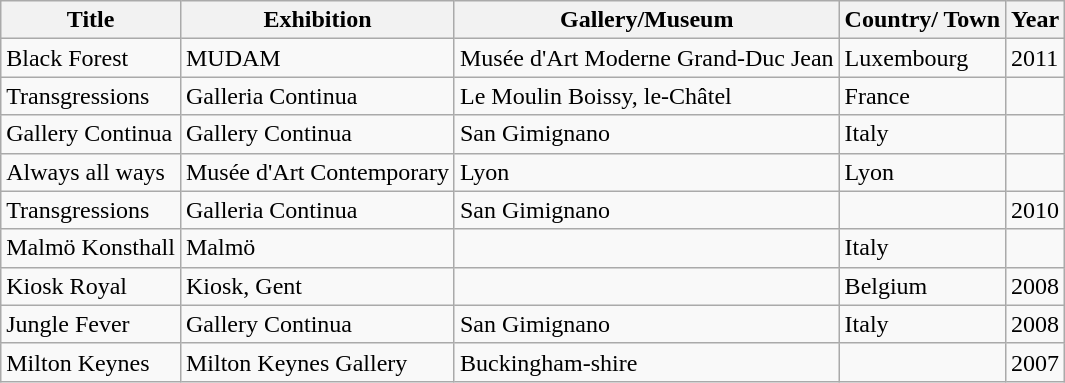<table class="wikitable">
<tr Pascale>
<th>Title</th>
<th>Exhibition</th>
<th>Gallery/Museum</th>
<th>Country/ Town</th>
<th>Year</th>
</tr>
<tr>
<td>Black Forest</td>
<td>MUDAM</td>
<td>Musée d'Art Moderne Grand-Duc Jean</td>
<td>Luxembourg</td>
<td>2011</td>
</tr>
<tr>
<td>Transgressions</td>
<td>Galleria Continua</td>
<td>Le Moulin Boissy, le-Châtel</td>
<td>France</td>
<td></td>
</tr>
<tr>
<td>Gallery Continua</td>
<td>Gallery Continua</td>
<td>San Gimignano</td>
<td>Italy</td>
<td></td>
</tr>
<tr>
<td>Always all ways</td>
<td>Musée d'Art Contemporary</td>
<td>Lyon</td>
<td>Lyon</td>
<td></td>
</tr>
<tr>
<td>Transgressions</td>
<td>Galleria Continua</td>
<td>San Gimignano</td>
<td></td>
<td>2010</td>
</tr>
<tr>
<td>Malmö Konsthall</td>
<td>Malmö</td>
<td></td>
<td>Italy</td>
<td></td>
</tr>
<tr>
<td>Kiosk Royal</td>
<td>Kiosk, Gent</td>
<td></td>
<td>Belgium</td>
<td>2008</td>
</tr>
<tr>
<td>Jungle Fever</td>
<td>Gallery Continua</td>
<td>San Gimignano</td>
<td>Italy</td>
<td>2008</td>
</tr>
<tr>
<td>Milton Keynes</td>
<td>Milton Keynes Gallery</td>
<td>Buckingham-shire</td>
<td></td>
<td>2007</td>
</tr>
</table>
